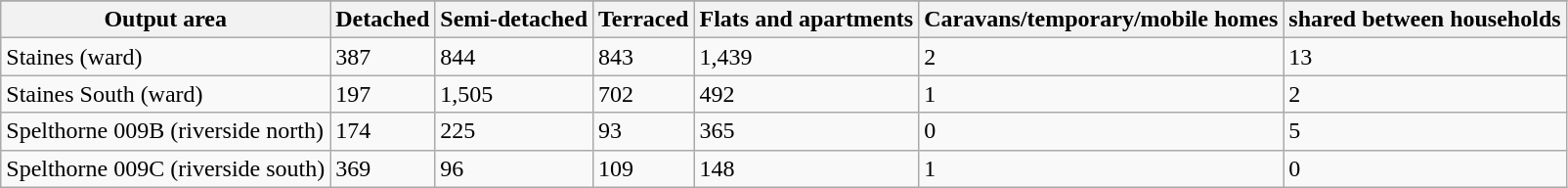<table class="wikitable">
<tr>
</tr>
<tr>
<th>Output area</th>
<th>Detached</th>
<th>Semi-detached</th>
<th>Terraced</th>
<th>Flats and apartments</th>
<th>Caravans/temporary/mobile homes</th>
<th>shared between households</th>
</tr>
<tr>
<td>Staines (ward)</td>
<td>387</td>
<td>844</td>
<td>843</td>
<td>1,439</td>
<td>2</td>
<td>13</td>
</tr>
<tr>
<td>Staines South (ward)</td>
<td>197</td>
<td>1,505</td>
<td>702</td>
<td>492</td>
<td>1</td>
<td>2</td>
</tr>
<tr>
<td>Spelthorne 009B (riverside north)</td>
<td>174</td>
<td>225</td>
<td>93</td>
<td>365</td>
<td>0</td>
<td>5</td>
</tr>
<tr>
<td>Spelthorne 009C (riverside south)</td>
<td>369</td>
<td>96</td>
<td>109</td>
<td>148</td>
<td>1</td>
<td>0</td>
</tr>
</table>
